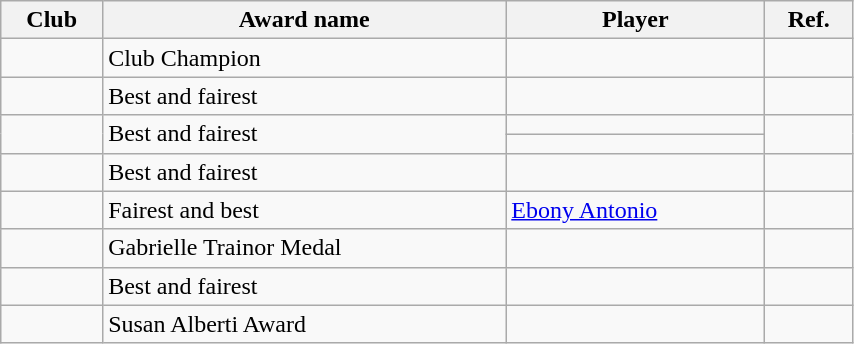<table class="wikitable sortable"  style="text-align:left; width:45%;">
<tr>
<th>Club</th>
<th>Award name</th>
<th>Player</th>
<th class="unsortable">Ref.</th>
</tr>
<tr>
<td></td>
<td>Club Champion</td>
<td></td>
<td></td>
</tr>
<tr>
<td></td>
<td>Best and fairest</td>
<td></td>
<td></td>
</tr>
<tr>
<td rowspan=2></td>
<td rowspan=2>Best and fairest</td>
<td></td>
<td rowspan=2></td>
</tr>
<tr>
<td></td>
</tr>
<tr>
<td></td>
<td>Best and fairest</td>
<td></td>
<td></td>
</tr>
<tr>
<td></td>
<td>Fairest and best</td>
<td><a href='#'>Ebony Antonio</a></td>
<td></td>
</tr>
<tr>
<td></td>
<td>Gabrielle Trainor Medal</td>
<td></td>
<td></td>
</tr>
<tr>
<td></td>
<td>Best and fairest</td>
<td></td>
<td></td>
</tr>
<tr>
<td></td>
<td>Susan Alberti Award</td>
<td></td>
<td></td>
</tr>
</table>
